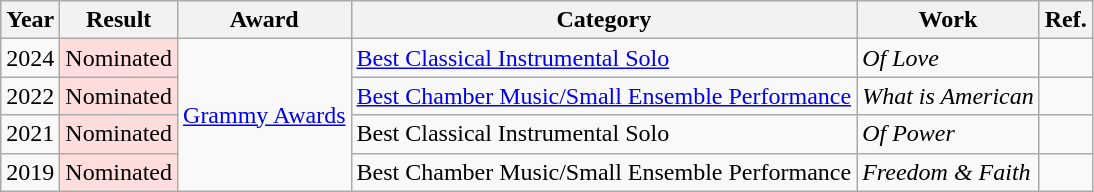<table class="wikitable">
<tr>
<th>Year</th>
<th>Result</th>
<th>Award</th>
<th>Category</th>
<th>Work</th>
<th>Ref.</th>
</tr>
<tr>
<td>2024</td>
<td style="background: #ffdddd">Nominated</td>
<td rowspan="4"><a href='#'>Grammy Awards</a></td>
<td><a href='#'>Best Classical Instrumental Solo</a></td>
<td><em>Of Love</em></td>
<td></td>
</tr>
<tr>
<td>2022</td>
<td style="background: #ffdddd">Nominated</td>
<td><a href='#'>Best Chamber Music/Small Ensemble Performance</a></td>
<td><em>What is American</em></td>
<td></td>
</tr>
<tr>
<td>2021</td>
<td style="background: #ffdddd">Nominated</td>
<td>Best Classical Instrumental Solo</td>
<td><em>Of Power</em></td>
<td></td>
</tr>
<tr>
<td>2019</td>
<td style="background: #ffdddd">Nominated</td>
<td>Best Chamber Music/Small Ensemble Performance</td>
<td><em>Freedom & Faith</em></td>
<td></td>
</tr>
</table>
